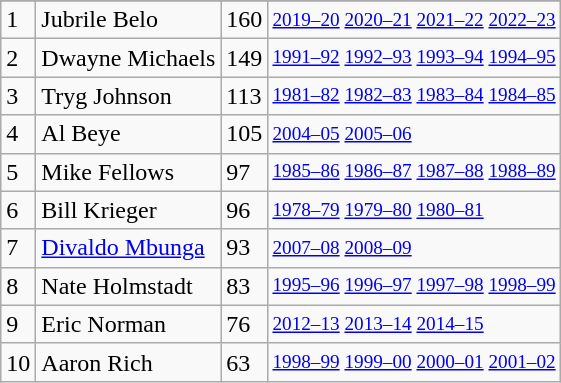<table class="wikitable">
<tr>
</tr>
<tr>
<td>1</td>
<td>Jubrile Belo</td>
<td>160</td>
<td style="font-size:80%;"><a href='#'>2019–20</a> <a href='#'>2020–21</a> <a href='#'>2021–22</a> <a href='#'>2022–23</a></td>
</tr>
<tr>
<td>2</td>
<td>Dwayne Michaels</td>
<td>149</td>
<td style="font-size:80%;"><a href='#'>1991–92</a> <a href='#'>1992–93</a> <a href='#'>1993–94</a> <a href='#'>1994–95</a></td>
</tr>
<tr>
<td>3</td>
<td>Tryg Johnson</td>
<td>113</td>
<td style="font-size:80%;"><a href='#'>1981–82</a> <a href='#'>1982–83</a> <a href='#'>1983–84</a> <a href='#'>1984–85</a></td>
</tr>
<tr>
<td>4</td>
<td>Al Beye</td>
<td>105</td>
<td style="font-size:80%;"><a href='#'>2004–05</a> <a href='#'>2005–06</a></td>
</tr>
<tr>
<td>5</td>
<td>Mike Fellows</td>
<td>97</td>
<td style="font-size:80%;"><a href='#'>1985–86</a> <a href='#'>1986–87</a> <a href='#'>1987–88</a> <a href='#'>1988–89</a></td>
</tr>
<tr>
<td>6</td>
<td>Bill Krieger</td>
<td>96</td>
<td style="font-size:80%;"><a href='#'>1978–79</a> <a href='#'>1979–80</a> <a href='#'>1980–81</a></td>
</tr>
<tr>
<td>7</td>
<td><a href='#'>Divaldo Mbunga</a></td>
<td>93</td>
<td style="font-size:80%;"><a href='#'>2007–08</a> <a href='#'>2008–09</a></td>
</tr>
<tr>
<td>8</td>
<td>Nate Holmstadt</td>
<td>83</td>
<td style="font-size:80%;"><a href='#'>1995–96</a> <a href='#'>1996–97</a> <a href='#'>1997–98</a> <a href='#'>1998–99</a></td>
</tr>
<tr>
<td>9</td>
<td>Eric Norman</td>
<td>76</td>
<td style="font-size:80%;"><a href='#'>2012–13</a> <a href='#'>2013–14</a> <a href='#'>2014–15</a></td>
</tr>
<tr>
<td>10</td>
<td>Aaron Rich</td>
<td>63</td>
<td style="font-size:80%;"><a href='#'>1998–99</a> <a href='#'>1999–00</a> <a href='#'>2000–01</a> <a href='#'>2001–02</a></td>
</tr>
</table>
